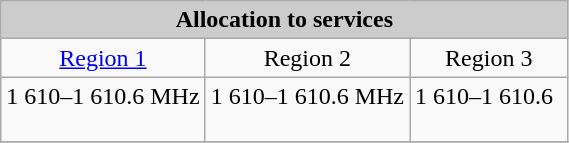<table class=wikitable>
<tr bgcolor="#CCCCCC" align="center">
<td align="center" colspan="3"><strong>Allocation to services</strong></td>
</tr>
<tr align="center">
<td align="center">     <a href='#'>Region 1</a>     </td>
<td>     Region 2     </td>
<td>     Region 3     </td>
</tr>
<tr>
<td>1 610–1 610.6 MHz <br><br></td>
<td>1 610–1 610.6 MHz<br><br></td>
<td>1 610–1 610.6<br><br></td>
</tr>
<tr>
</tr>
</table>
